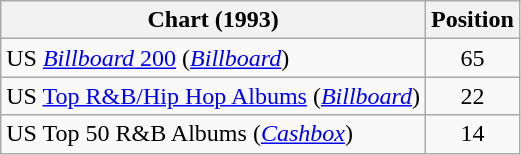<table class="wikitable">
<tr>
<th>Chart (1993)</th>
<th>Position</th>
</tr>
<tr>
<td>US <a href='#'><em>Billboard</em> 200</a> (<em><a href='#'>Billboard</a></em>)</td>
<td align="center">65</td>
</tr>
<tr>
<td>US <a href='#'>Top R&B/Hip Hop Albums</a> (<em><a href='#'>Billboard</a></em>)</td>
<td align="center">22</td>
</tr>
<tr>
<td>US Top 50 R&B Albums (<em><a href='#'>Cashbox</a></em>)</td>
<td align="center">14</td>
</tr>
</table>
